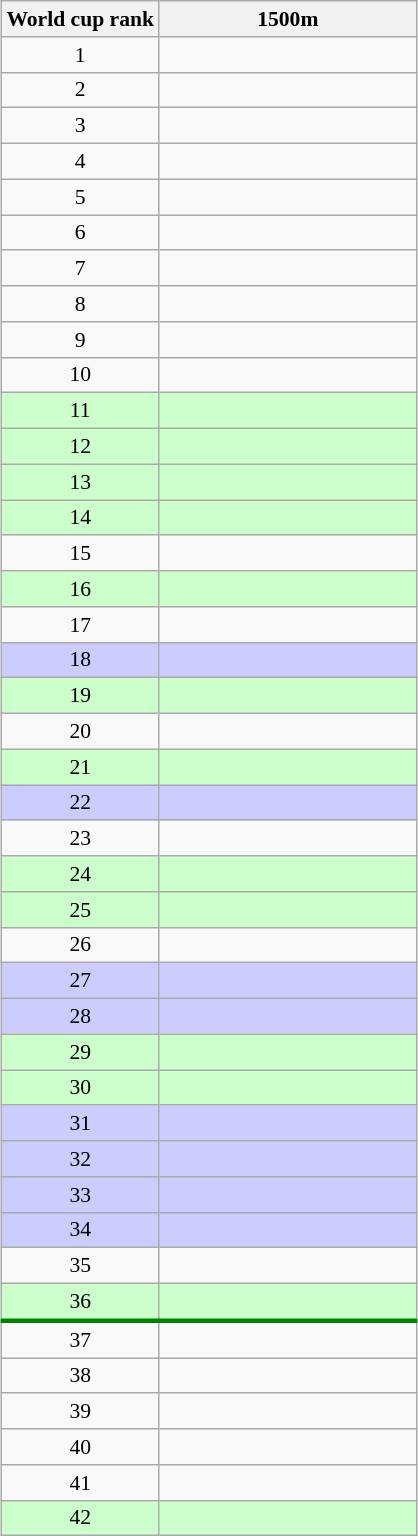<table class="wikitable sortable" style="font-size:90%; text-align:center;margin: 1em auto 1em auto ">
<tr>
<th>World cup rank</th>
<th width=165>1500m</th>
</tr>
<tr>
<td>1</td>
<td align=left></td>
</tr>
<tr>
<td>2</td>
<td align=left></td>
</tr>
<tr>
<td>3</td>
<td align=left></td>
</tr>
<tr>
<td>4</td>
<td align=left></td>
</tr>
<tr>
<td>5</td>
<td align=left></td>
</tr>
<tr>
<td>6</td>
<td align=left></td>
</tr>
<tr>
<td>7</td>
<td align=left></td>
</tr>
<tr>
<td>8</td>
<td align=left></td>
</tr>
<tr>
<td>9</td>
<td align=left></td>
</tr>
<tr>
<td>10</td>
<td align=left></td>
</tr>
<tr style="background: #ccffcc;">
<td>11</td>
<td align=left></td>
</tr>
<tr style="background: #ccffcc;">
<td>12</td>
<td align=left></td>
</tr>
<tr style="background: #ccffcc;">
<td>13</td>
<td align=left></td>
</tr>
<tr style="background: #ccffcc;">
<td>14</td>
<td align=left></td>
</tr>
<tr>
<td>15</td>
<td align=left></td>
</tr>
<tr style="background: #ccffcc;">
<td>16</td>
<td align=left></td>
</tr>
<tr>
<td>17</td>
<td align=left></td>
</tr>
<tr style="background: #ccccff;">
<td>18</td>
<td align=left></td>
</tr>
<tr style="background: #ccffcc;">
<td>19</td>
<td align=left></td>
</tr>
<tr>
<td>20</td>
<td align=left></td>
</tr>
<tr style="background: #ccffcc;">
<td>21</td>
<td align=left></td>
</tr>
<tr style="background: #ccccff;">
<td>22</td>
<td align=left></td>
</tr>
<tr>
<td>23</td>
<td align=left></td>
</tr>
<tr style="background: #ccffcc;">
<td>24</td>
<td align=left></td>
</tr>
<tr style="background: #ccffcc;">
<td>25</td>
<td align=left></td>
</tr>
<tr>
<td>26</td>
<td align=left></td>
</tr>
<tr style="background: #ccccff;">
<td>27</td>
<td align=left></td>
</tr>
<tr style="background: #ccccff;">
<td>28</td>
<td align=left></td>
</tr>
<tr style="background: #ccffcc;">
<td>29</td>
<td align=left></td>
</tr>
<tr style="background: #ccffcc;">
<td>30</td>
<td align=left></td>
</tr>
<tr style="background: #ccccff;">
<td>31</td>
<td align=left></td>
</tr>
<tr style="background: #ccccff;">
<td>32</td>
<td align=left></td>
</tr>
<tr style="background: #ccccff;">
<td>33</td>
<td align=left></td>
</tr>
<tr style="background: #ccccff;">
<td>34</td>
<td align=left></td>
</tr>
<tr>
<td>35</td>
<td align=left></td>
</tr>
<tr style="background: #ccffcc; border-bottom:3px solid green;">
<td>36</td>
<td align=left></td>
</tr>
<tr>
<td>37</td>
<td align=left></td>
</tr>
<tr>
<td>38</td>
<td align=left></td>
</tr>
<tr>
<td>39</td>
<td align=left></td>
</tr>
<tr>
<td>40</td>
<td align=left></td>
</tr>
<tr>
<td>41</td>
<td align=left></td>
</tr>
<tr style="background: #ccffcc;">
<td>42</td>
<td align=left></td>
</tr>
</table>
